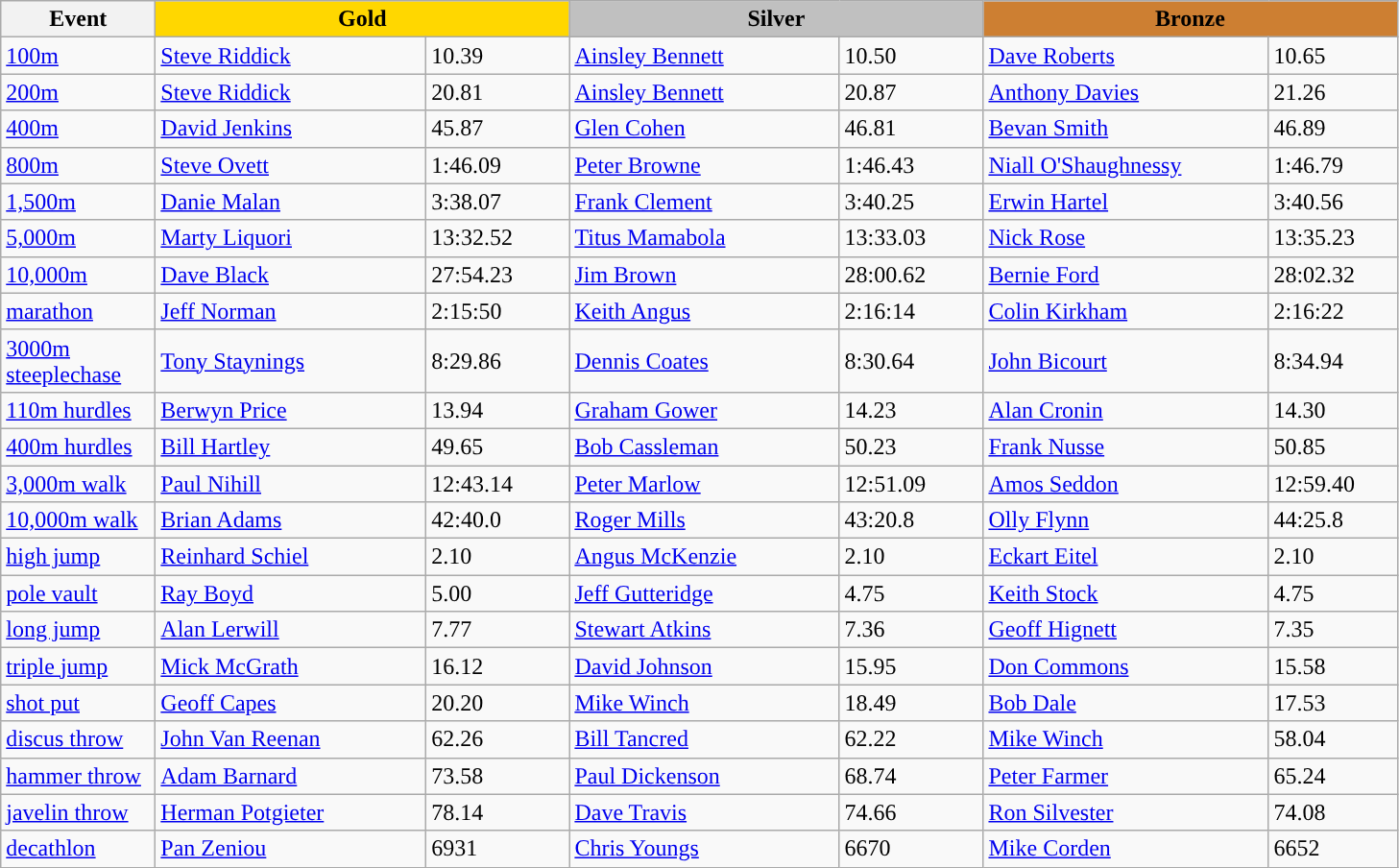<table class="wikitable" style="text-align:left">
<tr>
<th width=100>Event</th>
<th colspan="2" width="280" style="background:gold;">Gold</th>
<th colspan="2" width="280" style="background:silver;">Silver</th>
<th colspan="2" width="280" style="background:#CD7F32;">Bronze</th>
</tr>
<tr>
<td><a href='#'>100m</a></td>
<td> <a href='#'>Steve Riddick</a></td>
<td>10.39</td>
<td><a href='#'>Ainsley Bennett</a></td>
<td>10.50</td>
<td><a href='#'>Dave Roberts</a></td>
<td>10.65</td>
</tr>
<tr>
<td><a href='#'>200m</a></td>
<td> <a href='#'>Steve Riddick</a></td>
<td>20.81</td>
<td><a href='#'>Ainsley Bennett</a></td>
<td>20.87</td>
<td> <a href='#'>Anthony Davies</a></td>
<td>21.26</td>
</tr>
<tr>
<td><a href='#'>400m</a></td>
<td> <a href='#'>David Jenkins</a></td>
<td>45.87</td>
<td><a href='#'>Glen Cohen</a></td>
<td>46.81</td>
<td> <a href='#'>Bevan Smith</a></td>
<td>46.89</td>
</tr>
<tr>
<td><a href='#'>800m</a></td>
<td><a href='#'>Steve Ovett</a></td>
<td>1:46.09</td>
<td><a href='#'>Peter Browne</a></td>
<td>1:46.43</td>
<td> <a href='#'>Niall O'Shaughnessy</a></td>
<td>1:46.79</td>
</tr>
<tr>
<td><a href='#'>1,500m</a></td>
<td> <a href='#'>Danie Malan</a></td>
<td>3:38.07</td>
<td> <a href='#'>Frank Clement</a></td>
<td>3:40.25</td>
<td><a href='#'>Erwin Hartel</a></td>
<td>3:40.56</td>
</tr>
<tr>
<td><a href='#'>5,000m</a></td>
<td> <a href='#'>Marty Liquori</a></td>
<td>13:32.52</td>
<td> <a href='#'>Titus Mamabola</a></td>
<td>13:33.03</td>
<td><a href='#'>Nick Rose</a></td>
<td>13:35.23</td>
</tr>
<tr>
<td><a href='#'>10,000m</a></td>
<td><a href='#'>Dave Black</a></td>
<td>27:54.23</td>
<td><a href='#'>Jim Brown</a></td>
<td>28:00.62</td>
<td><a href='#'>Bernie Ford</a></td>
<td>28:02.32</td>
</tr>
<tr>
<td><a href='#'>marathon</a></td>
<td><a href='#'>Jeff Norman</a></td>
<td>2:15:50</td>
<td><a href='#'>Keith Angus</a></td>
<td>2:16:14</td>
<td><a href='#'>Colin Kirkham</a></td>
<td>2:16:22</td>
</tr>
<tr>
<td><a href='#'>3000m steeplechase</a></td>
<td><a href='#'>Tony Staynings</a></td>
<td>8:29.86</td>
<td><a href='#'>Dennis Coates</a></td>
<td>8:30.64</td>
<td><a href='#'>John Bicourt</a></td>
<td>8:34.94</td>
</tr>
<tr>
<td><a href='#'>110m hurdles</a></td>
<td> <a href='#'>Berwyn Price</a></td>
<td>13.94</td>
<td><a href='#'>Graham Gower</a></td>
<td>14.23</td>
<td><a href='#'>Alan Cronin</a></td>
<td>14.30</td>
</tr>
<tr>
<td><a href='#'>400m hurdles</a></td>
<td><a href='#'>Bill Hartley</a></td>
<td>49.65</td>
<td> <a href='#'>Bob Cassleman</a></td>
<td>50.23</td>
<td> <a href='#'>Frank Nusse</a></td>
<td>50.85</td>
</tr>
<tr>
<td><a href='#'>3,000m walk</a></td>
<td><a href='#'>Paul Nihill</a></td>
<td>12:43.14</td>
<td><a href='#'>Peter Marlow</a></td>
<td>12:51.09</td>
<td><a href='#'>Amos Seddon</a></td>
<td>12:59.40</td>
</tr>
<tr>
<td><a href='#'>10,000m walk</a></td>
<td><a href='#'>Brian Adams</a></td>
<td>42:40.0</td>
<td><a href='#'>Roger Mills</a></td>
<td>43:20.8</td>
<td><a href='#'>Olly Flynn</a></td>
<td>44:25.8</td>
</tr>
<tr>
<td><a href='#'>high jump</a></td>
<td> <a href='#'>Reinhard Schiel</a></td>
<td>2.10</td>
<td> <a href='#'>Angus McKenzie</a></td>
<td>2.10</td>
<td> <a href='#'>Eckart Eitel</a></td>
<td>2.10</td>
</tr>
<tr>
<td><a href='#'>pole vault</a></td>
<td> <a href='#'>Ray Boyd</a></td>
<td>5.00</td>
<td><a href='#'>Jeff Gutteridge</a></td>
<td>4.75</td>
<td><a href='#'>Keith Stock</a></td>
<td>4.75</td>
</tr>
<tr>
<td><a href='#'>long jump</a></td>
<td><a href='#'>Alan Lerwill</a></td>
<td>7.77</td>
<td> <a href='#'>Stewart Atkins</a></td>
<td>7.36</td>
<td><a href='#'>Geoff Hignett</a></td>
<td>7.35</td>
</tr>
<tr>
<td><a href='#'>triple jump</a></td>
<td> <a href='#'>Mick McGrath</a></td>
<td>16.12</td>
<td><a href='#'>David Johnson</a></td>
<td>15.95</td>
<td> <a href='#'>Don Commons</a></td>
<td>15.58</td>
</tr>
<tr>
<td><a href='#'>shot put</a></td>
<td><a href='#'>Geoff Capes</a></td>
<td>20.20</td>
<td><a href='#'>Mike Winch</a></td>
<td>18.49</td>
<td><a href='#'>Bob Dale</a></td>
<td>17.53</td>
</tr>
<tr>
<td><a href='#'>discus throw</a></td>
<td> <a href='#'>John Van Reenan</a></td>
<td>62.26</td>
<td><a href='#'>Bill Tancred</a></td>
<td>62.22</td>
<td><a href='#'>Mike Winch</a></td>
<td>58.04</td>
</tr>
<tr>
<td><a href='#'>hammer throw</a></td>
<td> <a href='#'>Adam Barnard</a></td>
<td>73.58</td>
<td><a href='#'>Paul Dickenson</a></td>
<td>68.74</td>
<td> <a href='#'>Peter Farmer</a></td>
<td>65.24</td>
</tr>
<tr>
<td><a href='#'>javelin throw</a></td>
<td> <a href='#'>Herman Potgieter</a></td>
<td>78.14</td>
<td><a href='#'>Dave Travis</a></td>
<td>74.66</td>
<td><a href='#'>Ron Silvester</a></td>
<td>74.08</td>
</tr>
<tr>
<td><a href='#'>decathlon</a></td>
<td><a href='#'>Pan Zeniou</a></td>
<td>6931</td>
<td><a href='#'>Chris Youngs</a></td>
<td>6670</td>
<td><a href='#'>Mike Corden</a></td>
<td>6652</td>
</tr>
</table>
